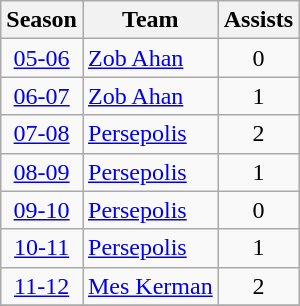<table class="wikitable" style="text-align: center;">
<tr>
<th>Season</th>
<th>Team</th>
<th>Assists</th>
</tr>
<tr>
<td><a href='#'>05-06</a></td>
<td align="left"><a href='#'>Zob Ahan</a></td>
<td>0</td>
</tr>
<tr>
<td><a href='#'>06-07</a></td>
<td align="left"><a href='#'>Zob Ahan</a></td>
<td>1</td>
</tr>
<tr>
<td><a href='#'>07-08</a></td>
<td align="left"><a href='#'>Persepolis</a></td>
<td>2</td>
</tr>
<tr>
<td><a href='#'>08-09</a></td>
<td align="left"><a href='#'>Persepolis</a></td>
<td>1</td>
</tr>
<tr>
<td><a href='#'>09-10</a></td>
<td align="left"><a href='#'>Persepolis</a></td>
<td>0</td>
</tr>
<tr>
<td><a href='#'>10-11</a></td>
<td align="left"><a href='#'>Persepolis</a></td>
<td>1</td>
</tr>
<tr>
<td><a href='#'>11-12</a></td>
<td align="left"><a href='#'>Mes Kerman</a></td>
<td>2</td>
</tr>
<tr>
</tr>
</table>
